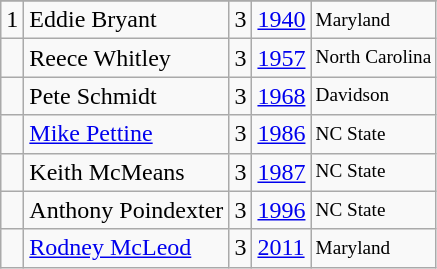<table class="wikitable">
<tr>
</tr>
<tr>
<td>1</td>
<td>Eddie Bryant</td>
<td>3</td>
<td><a href='#'>1940</a></td>
<td style="font-size:80%;">Maryland</td>
</tr>
<tr>
<td></td>
<td>Reece Whitley</td>
<td>3</td>
<td><a href='#'>1957</a></td>
<td style="font-size:80%;">North Carolina</td>
</tr>
<tr>
<td></td>
<td>Pete Schmidt</td>
<td>3</td>
<td><a href='#'>1968</a></td>
<td style="font-size:80%;">Davidson</td>
</tr>
<tr>
<td></td>
<td><a href='#'>Mike Pettine</a></td>
<td>3</td>
<td><a href='#'>1986</a></td>
<td style="font-size:80%;">NC State</td>
</tr>
<tr>
<td></td>
<td>Keith McMeans</td>
<td>3</td>
<td><a href='#'>1987</a></td>
<td style="font-size:80%;">NC State</td>
</tr>
<tr>
<td></td>
<td>Anthony Poindexter</td>
<td>3</td>
<td><a href='#'>1996</a></td>
<td style="font-size:80%;">NC State</td>
</tr>
<tr>
<td></td>
<td><a href='#'>Rodney McLeod</a></td>
<td>3</td>
<td><a href='#'>2011</a></td>
<td style="font-size:80%;">Maryland</td>
</tr>
</table>
